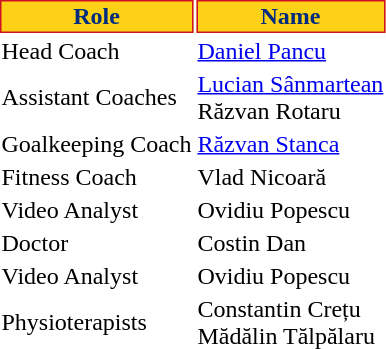<table class="toccolours">
<tr>
<th style="background:#FCD116;color:#002B7F;border:1px solid #CE1126;">Role</th>
<th style="background:#FCD116;color:#002B7F;border:1px solid #CE1126;">Name</th>
</tr>
<tr>
<td>Head Coach</td>
<td> <a href='#'>Daniel Pancu</a></td>
</tr>
<tr>
<td>Assistant Coaches</td>
<td> <a href='#'>Lucian Sânmartean</a> <br>  Răzvan Rotaru</td>
</tr>
<tr>
<td>Goalkeeping Coach</td>
<td> <a href='#'>Răzvan Stanca</a></td>
</tr>
<tr>
<td>Fitness Coach</td>
<td> Vlad Nicoară</td>
</tr>
<tr>
<td>Video Analyst</td>
<td> Ovidiu Popescu</td>
</tr>
<tr>
<td>Doctor</td>
<td> Costin Dan</td>
</tr>
<tr>
<td>Video Analyst</td>
<td> Ovidiu Popescu</td>
</tr>
<tr>
<td>Physioterapists</td>
<td> Constantin Crețu <br>  Mădălin Tălpălaru</td>
</tr>
</table>
